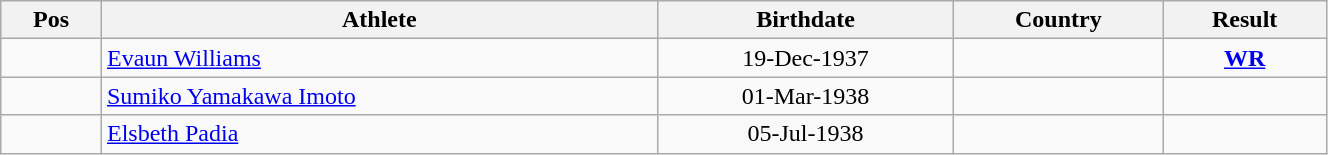<table class="wikitable"  style="text-align:center; width:70%;">
<tr>
<th>Pos</th>
<th>Athlete</th>
<th>Birthdate</th>
<th>Country</th>
<th>Result</th>
</tr>
<tr>
<td align=center></td>
<td align=left><a href='#'>Evaun Williams</a></td>
<td>19-Dec-1937</td>
<td align=left></td>
<td> <strong><a href='#'>WR</a></strong></td>
</tr>
<tr>
<td align=center></td>
<td align=left><a href='#'>Sumiko Yamakawa Imoto</a></td>
<td>01-Mar-1938</td>
<td align=left></td>
<td></td>
</tr>
<tr>
<td align=center></td>
<td align=left><a href='#'>Elsbeth Padia</a></td>
<td>05-Jul-1938</td>
<td align=left></td>
<td></td>
</tr>
</table>
